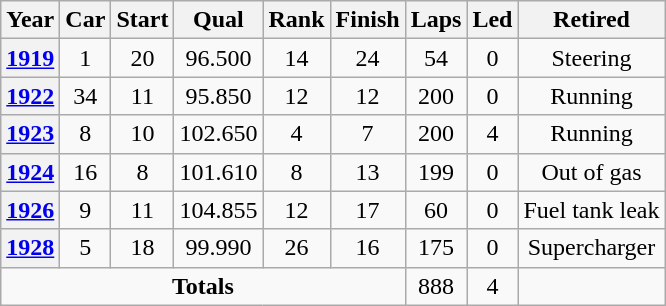<table class="wikitable" style="text-align:center">
<tr>
<th>Year</th>
<th>Car</th>
<th>Start</th>
<th>Qual</th>
<th>Rank</th>
<th>Finish</th>
<th>Laps</th>
<th>Led</th>
<th>Retired</th>
</tr>
<tr>
<th><a href='#'>1919</a></th>
<td>1</td>
<td>20</td>
<td>96.500</td>
<td>14</td>
<td>24</td>
<td>54</td>
<td>0</td>
<td>Steering</td>
</tr>
<tr>
<th><a href='#'>1922</a></th>
<td>34</td>
<td>11</td>
<td>95.850</td>
<td>12</td>
<td>12</td>
<td>200</td>
<td>0</td>
<td>Running</td>
</tr>
<tr>
<th><a href='#'>1923</a></th>
<td>8</td>
<td>10</td>
<td>102.650</td>
<td>4</td>
<td>7</td>
<td>200</td>
<td>4</td>
<td>Running</td>
</tr>
<tr>
<th><a href='#'>1924</a></th>
<td>16</td>
<td>8</td>
<td>101.610</td>
<td>8</td>
<td>13</td>
<td>199</td>
<td>0</td>
<td>Out of gas</td>
</tr>
<tr>
<th><a href='#'>1926</a></th>
<td>9</td>
<td>11</td>
<td>104.855</td>
<td>12</td>
<td>17</td>
<td>60</td>
<td>0</td>
<td>Fuel tank leak</td>
</tr>
<tr>
<th><a href='#'>1928</a></th>
<td>5</td>
<td>18</td>
<td>99.990</td>
<td>26</td>
<td>16</td>
<td>175</td>
<td>0</td>
<td>Supercharger</td>
</tr>
<tr>
<td colspan=6><strong>Totals</strong></td>
<td>888</td>
<td>4</td>
<td></td>
</tr>
</table>
